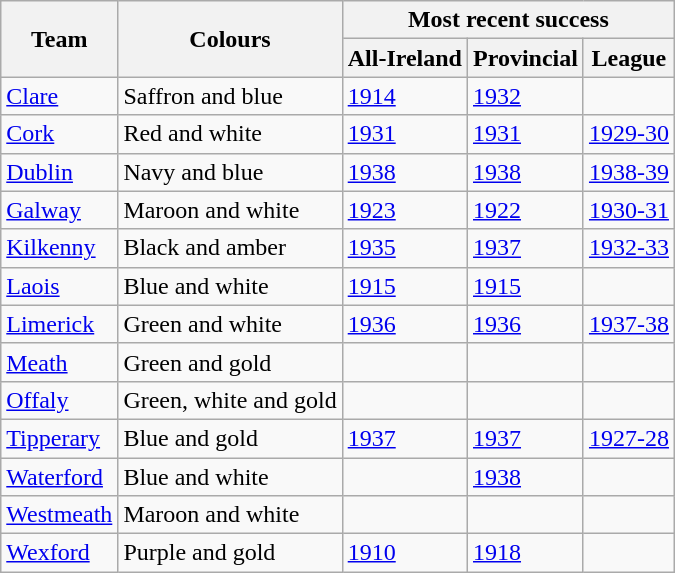<table class="wikitable">
<tr>
<th rowspan="2">Team</th>
<th rowspan="2">Colours</th>
<th colspan="3">Most recent success</th>
</tr>
<tr>
<th>All-Ireland</th>
<th>Provincial</th>
<th>League</th>
</tr>
<tr>
<td><a href='#'>Clare</a></td>
<td>Saffron and blue</td>
<td><a href='#'>1914</a></td>
<td><a href='#'>1932</a></td>
<td></td>
</tr>
<tr>
<td><a href='#'>Cork</a></td>
<td>Red and white</td>
<td><a href='#'>1931</a></td>
<td><a href='#'>1931</a></td>
<td><a href='#'>1929-30</a></td>
</tr>
<tr>
<td><a href='#'>Dublin</a></td>
<td>Navy and blue</td>
<td><a href='#'>1938</a></td>
<td><a href='#'>1938</a></td>
<td><a href='#'>1938-39</a></td>
</tr>
<tr>
<td><a href='#'>Galway</a></td>
<td>Maroon and white</td>
<td><a href='#'>1923</a></td>
<td><a href='#'>1922</a></td>
<td><a href='#'>1930-31</a></td>
</tr>
<tr>
<td><a href='#'>Kilkenny</a></td>
<td>Black and amber</td>
<td><a href='#'>1935</a></td>
<td><a href='#'>1937</a></td>
<td><a href='#'>1932-33</a></td>
</tr>
<tr>
<td><a href='#'>Laois</a></td>
<td>Blue and white</td>
<td><a href='#'>1915</a></td>
<td><a href='#'>1915</a></td>
<td></td>
</tr>
<tr>
<td><a href='#'>Limerick</a></td>
<td>Green and white</td>
<td><a href='#'>1936</a></td>
<td><a href='#'>1936</a></td>
<td><a href='#'>1937-38</a></td>
</tr>
<tr>
<td><a href='#'>Meath</a></td>
<td>Green and gold</td>
<td></td>
<td></td>
<td></td>
</tr>
<tr>
<td><a href='#'>Offaly</a></td>
<td>Green, white and gold</td>
<td></td>
<td></td>
<td></td>
</tr>
<tr>
<td><a href='#'>Tipperary</a></td>
<td>Blue and gold</td>
<td><a href='#'>1937</a></td>
<td><a href='#'>1937</a></td>
<td><a href='#'>1927-28</a></td>
</tr>
<tr>
<td><a href='#'>Waterford</a></td>
<td>Blue and white</td>
<td></td>
<td><a href='#'>1938</a></td>
<td></td>
</tr>
<tr>
<td><a href='#'>Westmeath</a></td>
<td>Maroon and white</td>
<td></td>
<td></td>
<td></td>
</tr>
<tr>
<td><a href='#'>Wexford</a></td>
<td>Purple and gold</td>
<td><a href='#'>1910</a></td>
<td><a href='#'>1918</a></td>
<td></td>
</tr>
</table>
